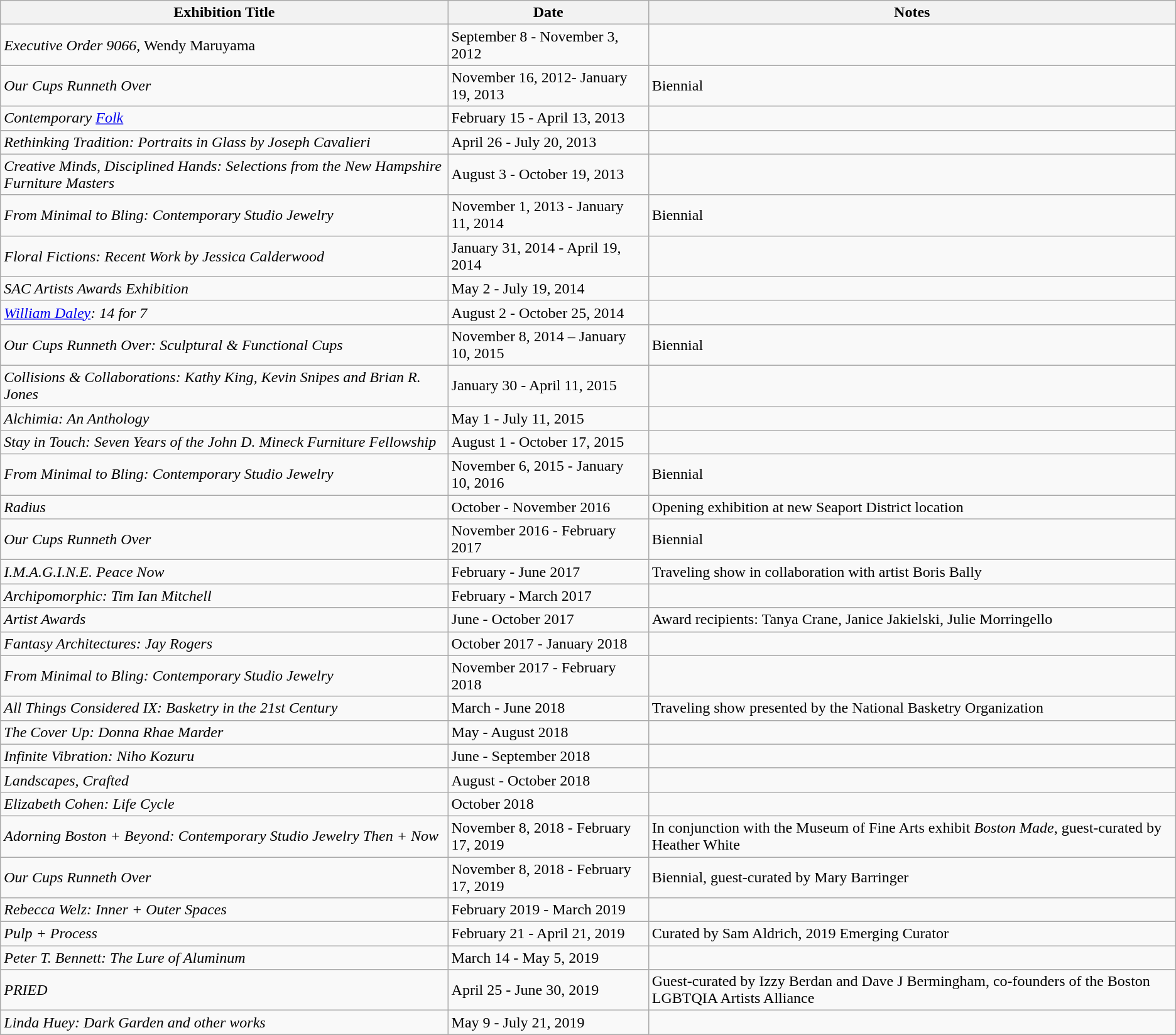<table class="wikitable">
<tr>
<th>Exhibition Title</th>
<th>Date</th>
<th>Notes</th>
</tr>
<tr>
<td><em>Executive Order 9066</em>, Wendy Maruyama</td>
<td>September 8 - November 3, 2012</td>
<td></td>
</tr>
<tr>
<td><em>Our Cups Runneth Over</em></td>
<td>November 16, 2012- January 19, 2013</td>
<td>Biennial</td>
</tr>
<tr>
<td><em>Contemporary <a href='#'>Folk</a></em></td>
<td>February 15 - April 13, 2013</td>
<td></td>
</tr>
<tr>
<td><em>Rethinking Tradition:  Portraits in Glass by Joseph Cavalieri</em></td>
<td>April 26 - July 20, 2013</td>
<td></td>
</tr>
<tr>
<td><em>Creative Minds, Disciplined Hands: Selections from the New Hampshire Furniture Masters</em></td>
<td>August 3 - October 19, 2013</td>
<td></td>
</tr>
<tr>
<td><em>From Minimal to Bling:  Contemporary Studio Jewelry</em></td>
<td>November 1, 2013 - January 11, 2014</td>
<td>Biennial</td>
</tr>
<tr>
<td><em>Floral Fictions: Recent Work by Jessica Calderwood</em></td>
<td>January 31, 2014 - April 19, 2014</td>
<td></td>
</tr>
<tr>
<td><em>SAC Artists Awards Exhibition</em></td>
<td>May 2 - July 19, 2014</td>
<td></td>
</tr>
<tr>
<td><em><a href='#'>William Daley</a>:  14 for 7</em></td>
<td>August 2 - October 25, 2014</td>
<td></td>
</tr>
<tr>
<td><em>Our Cups Runneth Over: Sculptural & Functional Cups</em></td>
<td>November 8, 2014 – January 10, 2015</td>
<td>Biennial</td>
</tr>
<tr>
<td><em>Collisions & Collaborations: Kathy King, Kevin Snipes and Brian R. Jones</em></td>
<td>January 30 - April 11, 2015</td>
<td></td>
</tr>
<tr>
<td><em>Alchimia: An Anthology</em></td>
<td>May 1 - July 11, 2015</td>
<td></td>
</tr>
<tr>
<td><em>Stay in Touch: Seven Years of the John D. Mineck Furniture Fellowship</em></td>
<td>August 1 - October 17, 2015</td>
<td></td>
</tr>
<tr>
<td><em>From Minimal to Bling: Contemporary Studio Jewelry</em></td>
<td>November 6, 2015 - January 10, 2016</td>
<td>Biennial</td>
</tr>
<tr>
<td><em>Radius</em></td>
<td>October - November 2016</td>
<td>Opening exhibition at new Seaport District location</td>
</tr>
<tr>
<td><em>Our Cups Runneth Over</em></td>
<td>November 2016 - February 2017</td>
<td>Biennial</td>
</tr>
<tr>
<td><em>I.M.A.G.I.N.E. Peace Now</em></td>
<td>February - June 2017</td>
<td>Traveling show in collaboration with artist Boris Bally</td>
</tr>
<tr>
<td><em>Archipomorphic: Tim Ian Mitchell</em></td>
<td>February - March 2017</td>
<td></td>
</tr>
<tr>
<td><em>Artist Awards</em></td>
<td>June - October 2017</td>
<td>Award recipients: Tanya Crane, Janice Jakielski, Julie Morringello</td>
</tr>
<tr>
<td><em>Fantasy Architectures: Jay Rogers</em></td>
<td>October 2017 - January 2018</td>
<td></td>
</tr>
<tr>
<td><em>From Minimal to Bling: Contemporary Studio Jewelry</em></td>
<td>November 2017 - February 2018</td>
<td></td>
</tr>
<tr>
<td><em>All Things Considered IX: Basketry in the 21st Century</em></td>
<td>March - June 2018</td>
<td>Traveling show presented by the National Basketry Organization</td>
</tr>
<tr>
<td><em>The Cover Up: Donna Rhae Marder</em></td>
<td>May - August 2018</td>
<td></td>
</tr>
<tr>
<td><em>Infinite Vibration: Niho Kozuru</em></td>
<td>June - September 2018</td>
<td></td>
</tr>
<tr>
<td><em>Landscapes, Crafted</em></td>
<td>August - October 2018</td>
<td></td>
</tr>
<tr>
<td><em>Elizabeth Cohen: Life Cycle</em></td>
<td>October 2018</td>
<td></td>
</tr>
<tr>
<td><em>Adorning Boston + Beyond: Contemporary Studio Jewelry Then + Now</em></td>
<td>November 8, 2018 - February 17, 2019</td>
<td>In conjunction with the Museum of Fine Arts exhibit <em>Boston Made</em>, guest-curated by Heather White</td>
</tr>
<tr>
<td><em>Our Cups Runneth Over</em></td>
<td>November 8, 2018 - February 17, 2019</td>
<td>Biennial, guest-curated by Mary Barringer</td>
</tr>
<tr>
<td><em>Rebecca Welz: Inner + Outer Spaces</em></td>
<td>February 2019 - March 2019</td>
<td></td>
</tr>
<tr>
<td><em>Pulp + Process</em></td>
<td>February 21 - April 21, 2019</td>
<td>Curated by Sam Aldrich, 2019 Emerging Curator</td>
</tr>
<tr>
<td><em>Peter T. Bennett: The Lure of Aluminum</em></td>
<td>March 14 - May 5, 2019</td>
<td></td>
</tr>
<tr>
<td><em>PRIED</em></td>
<td>April 25 - June 30, 2019</td>
<td>Guest-curated by Izzy Berdan and Dave J Bermingham, co-founders of the Boston LGBTQIA Artists Alliance </td>
</tr>
<tr>
<td><em>Linda Huey: Dark Garden and other works</em></td>
<td>May 9 - July 21, 2019</td>
<td></td>
</tr>
</table>
